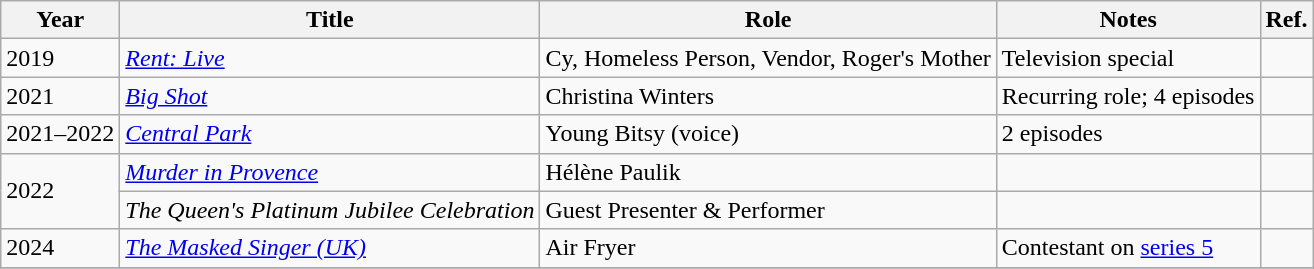<table class="wikitable sortable">
<tr>
<th>Year</th>
<th>Title</th>
<th>Role</th>
<th class="unsortable">Notes</th>
<th>Ref.</th>
</tr>
<tr>
<td>2019</td>
<td><em><a href='#'>Rent: Live</a></em></td>
<td>Cy, Homeless Person, Vendor, Roger's Mother</td>
<td>Television special</td>
<td></td>
</tr>
<tr>
<td>2021</td>
<td><a href='#'><em>Big Shot</em></a></td>
<td>Christina Winters</td>
<td>Recurring role; 4 episodes</td>
<td></td>
</tr>
<tr>
<td>2021–2022</td>
<td><em><a href='#'>Central Park</a></em></td>
<td>Young Bitsy (voice)</td>
<td>2 episodes</td>
<td></td>
</tr>
<tr>
<td rowspan=2>2022</td>
<td><em><a href='#'>Murder in Provence</a></em></td>
<td>Hélène Paulik</td>
<td></td>
<td></td>
</tr>
<tr>
<td><em>The Queen's Platinum Jubilee Celebration</em></td>
<td>Guest Presenter & Performer</td>
<td></td>
<td></td>
</tr>
<tr>
<td>2024</td>
<td><em><a href='#'>The Masked Singer (UK)</a></em></td>
<td>Air Fryer</td>
<td>Contestant on <a href='#'>series 5</a></td>
<td></td>
</tr>
<tr>
</tr>
</table>
